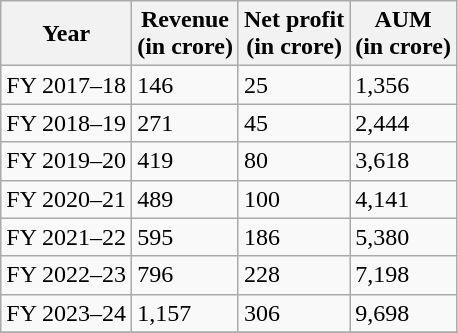<table class="wikitable">
<tr>
<th>Year</th>
<th>Revenue<br>(in  crore)</th>
<th>Net profit<br>(in  crore)</th>
<th>AUM<br>(in  crore)</th>
</tr>
<tr>
<td>FY 2017–18</td>
<td>146</td>
<td>25</td>
<td>1,356</td>
</tr>
<tr>
<td>FY 2018–19</td>
<td>271</td>
<td>45</td>
<td>2,444</td>
</tr>
<tr>
<td>FY 2019–20</td>
<td>419</td>
<td>80</td>
<td>3,618</td>
</tr>
<tr>
<td>FY 2020–21</td>
<td>489</td>
<td>100</td>
<td>4,141</td>
</tr>
<tr>
<td>FY 2021–22</td>
<td>595</td>
<td>186</td>
<td>5,380</td>
</tr>
<tr>
<td>FY 2022–23</td>
<td>796</td>
<td>228</td>
<td>7,198</td>
</tr>
<tr>
<td>FY 2023–24</td>
<td>1,157</td>
<td>306</td>
<td>9,698</td>
</tr>
<tr>
</tr>
</table>
